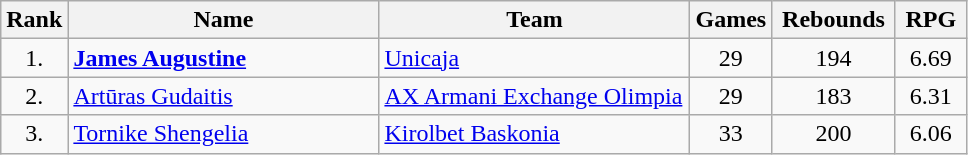<table class="wikitable sortable" style="text-align: center;">
<tr>
<th>Rank</th>
<th width=200>Name</th>
<th width=200>Team</th>
<th>Games</th>
<th width=75>Rebounds</th>
<th width=40>RPG</th>
</tr>
<tr>
<td>1.</td>
<td align="left"> <strong><a href='#'>James Augustine</a></strong></td>
<td align="left"> <a href='#'>Unicaja</a></td>
<td>29</td>
<td>194</td>
<td>6.69</td>
</tr>
<tr>
<td>2.</td>
<td align="left"> <a href='#'>Artūras Gudaitis</a></td>
<td align="left"> <a href='#'>AX Armani Exchange Olimpia</a></td>
<td>29</td>
<td>183</td>
<td>6.31</td>
</tr>
<tr>
<td>3.</td>
<td align="left"> <a href='#'>Tornike Shengelia</a></td>
<td align="left"> <a href='#'>Kirolbet Baskonia</a></td>
<td>33</td>
<td>200</td>
<td>6.06</td>
</tr>
</table>
